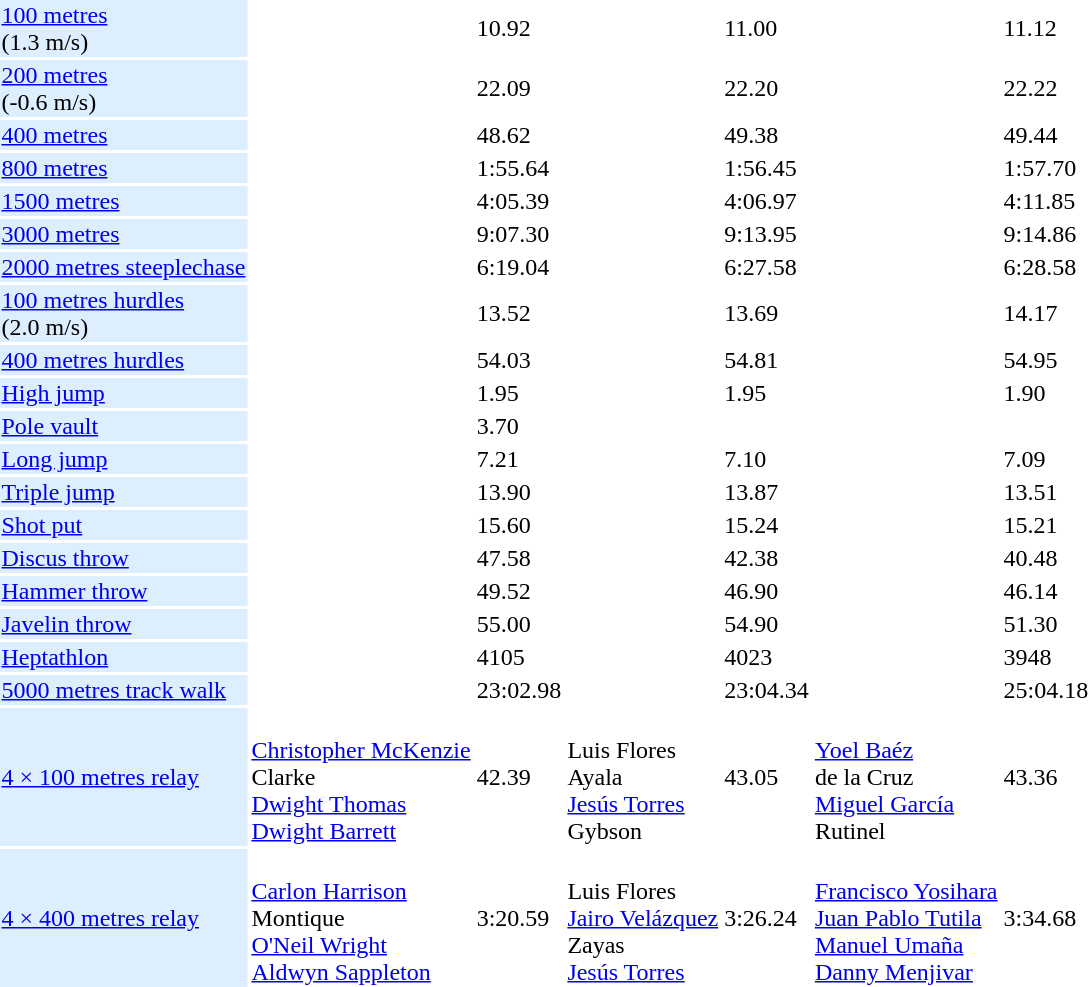<table>
<tr>
<td bgcolor = DDEEFF><a href='#'>100 metres</a> <br> (1.3 m/s)</td>
<td></td>
<td>10.92</td>
<td></td>
<td>11.00</td>
<td></td>
<td>11.12</td>
</tr>
<tr>
<td bgcolor = DDEEFF><a href='#'>200 metres</a> <br> (-0.6 m/s)</td>
<td></td>
<td>22.09</td>
<td></td>
<td>22.20</td>
<td></td>
<td>22.22</td>
</tr>
<tr>
<td bgcolor = DDEEFF><a href='#'>400 metres</a></td>
<td></td>
<td>48.62</td>
<td></td>
<td>49.38</td>
<td></td>
<td>49.44</td>
</tr>
<tr>
<td bgcolor = DDEEFF><a href='#'>800 metres</a></td>
<td></td>
<td>1:55.64</td>
<td></td>
<td>1:56.45</td>
<td></td>
<td>1:57.70</td>
</tr>
<tr>
<td bgcolor = DDEEFF><a href='#'>1500 metres</a></td>
<td></td>
<td>4:05.39</td>
<td></td>
<td>4:06.97</td>
<td></td>
<td>4:11.85</td>
</tr>
<tr>
<td bgcolor = DDEEFF><a href='#'>3000 metres</a></td>
<td></td>
<td>9:07.30</td>
<td></td>
<td>9:13.95</td>
<td></td>
<td>9:14.86</td>
</tr>
<tr>
<td bgcolor = DDEEFF><a href='#'>2000 metres steeplechase</a></td>
<td></td>
<td>6:19.04</td>
<td></td>
<td>6:27.58</td>
<td></td>
<td>6:28.58</td>
</tr>
<tr>
<td bgcolor = DDEEFF><a href='#'>100 metres hurdles</a> <br> (2.0 m/s)</td>
<td></td>
<td>13.52</td>
<td></td>
<td>13.69</td>
<td></td>
<td>14.17</td>
</tr>
<tr>
<td bgcolor = DDEEFF><a href='#'>400 metres hurdles</a></td>
<td></td>
<td>54.03</td>
<td></td>
<td>54.81</td>
<td></td>
<td>54.95</td>
</tr>
<tr>
<td bgcolor = DDEEFF><a href='#'>High jump</a></td>
<td></td>
<td>1.95</td>
<td></td>
<td>1.95</td>
<td></td>
<td>1.90</td>
</tr>
<tr>
<td bgcolor = DDEEFF><a href='#'>Pole vault</a></td>
<td></td>
<td>3.70</td>
<td></td>
<td></td>
<td></td>
<td></td>
</tr>
<tr>
<td bgcolor = DDEEFF><a href='#'>Long jump</a></td>
<td></td>
<td>7.21</td>
<td></td>
<td>7.10</td>
<td></td>
<td>7.09</td>
</tr>
<tr>
<td bgcolor = DDEEFF><a href='#'>Triple jump</a></td>
<td></td>
<td>13.90</td>
<td></td>
<td>13.87</td>
<td></td>
<td>13.51</td>
</tr>
<tr>
<td bgcolor = DDEEFF><a href='#'>Shot put</a></td>
<td></td>
<td>15.60</td>
<td></td>
<td>15.24</td>
<td></td>
<td>15.21</td>
</tr>
<tr>
<td bgcolor = DDEEFF><a href='#'>Discus throw</a></td>
<td></td>
<td>47.58</td>
<td></td>
<td>42.38</td>
<td></td>
<td>40.48</td>
</tr>
<tr>
<td bgcolor = DDEEFF><a href='#'>Hammer throw</a></td>
<td></td>
<td>49.52</td>
<td></td>
<td>46.90</td>
<td></td>
<td>46.14</td>
</tr>
<tr>
<td bgcolor = DDEEFF><a href='#'>Javelin throw</a></td>
<td></td>
<td>55.00</td>
<td></td>
<td>54.90</td>
<td></td>
<td>51.30</td>
</tr>
<tr>
<td bgcolor = DDEEFF><a href='#'>Heptathlon</a></td>
<td></td>
<td>4105</td>
<td></td>
<td>4023</td>
<td></td>
<td>3948</td>
</tr>
<tr>
<td bgcolor = DDEEFF><a href='#'>5000 metres track walk</a></td>
<td></td>
<td>23:02.98</td>
<td></td>
<td>23:04.34</td>
<td></td>
<td>25:04.18</td>
</tr>
<tr>
<td bgcolor = DDEEFF><a href='#'>4 × 100 metres relay</a></td>
<td> <br> <a href='#'>Christopher McKenzie</a> <br> Clarke <br> <a href='#'>Dwight Thomas</a> <br> <a href='#'>Dwight Barrett</a></td>
<td>42.39</td>
<td> <br> Luis Flores <br> Ayala <br> <a href='#'>Jesús Torres</a> <br> Gybson</td>
<td>43.05</td>
<td> <br> <a href='#'>Yoel Baéz</a> <br> de la Cruz <br> <a href='#'>Miguel García</a> <br> Rutinel</td>
<td>43.36</td>
</tr>
<tr>
<td bgcolor = DDEEFF><a href='#'>4 × 400 metres relay</a></td>
<td> <br> <a href='#'>Carlon Harrison</a> <br> Montique <br> <a href='#'>O'Neil Wright</a> <br> <a href='#'>Aldwyn Sappleton</a></td>
<td>3:20.59</td>
<td> <br> Luis Flores <br> <a href='#'>Jairo Velázquez</a> <br> Zayas <br> <a href='#'>Jesús Torres</a></td>
<td>3:26.24</td>
<td> <br> <a href='#'>Francisco Yosihara</a> <br> <a href='#'>Juan Pablo Tutila</a> <br> <a href='#'>Manuel Umaña</a> <br> <a href='#'>Danny Menjivar</a></td>
<td>3:34.68</td>
</tr>
</table>
